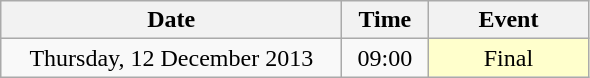<table class = "wikitable" style="text-align:center;">
<tr>
<th width=220>Date</th>
<th width=50>Time</th>
<th width=100>Event</th>
</tr>
<tr>
<td>Thursday, 12 December 2013</td>
<td>09:00</td>
<td bgcolor=ffffcc>Final</td>
</tr>
</table>
